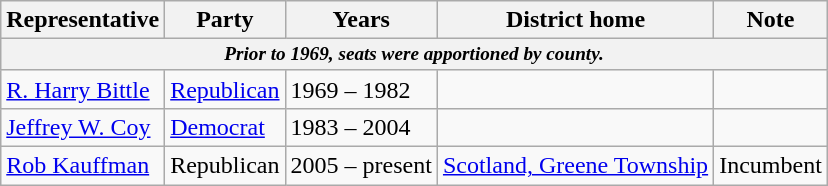<table class=wikitable>
<tr valign=bottom>
<th>Representative</th>
<th>Party</th>
<th>Years</th>
<th>District home</th>
<th>Note</th>
</tr>
<tr>
<th colspan=5 style="font-size: 80%;"><em>Prior to 1969, seats were apportioned by county.</em></th>
</tr>
<tr>
<td><a href='#'>R. Harry Bittle</a></td>
<td><a href='#'>Republican</a></td>
<td>1969 – 1982</td>
<td></td>
<td></td>
</tr>
<tr>
<td><a href='#'>Jeffrey W. Coy</a></td>
<td><a href='#'>Democrat</a></td>
<td>1983 – 2004</td>
<td></td>
<td></td>
</tr>
<tr>
<td><a href='#'>Rob Kauffman</a></td>
<td>Republican</td>
<td>2005 – present</td>
<td><a href='#'>Scotland, Greene Township</a></td>
<td>Incumbent</td>
</tr>
</table>
